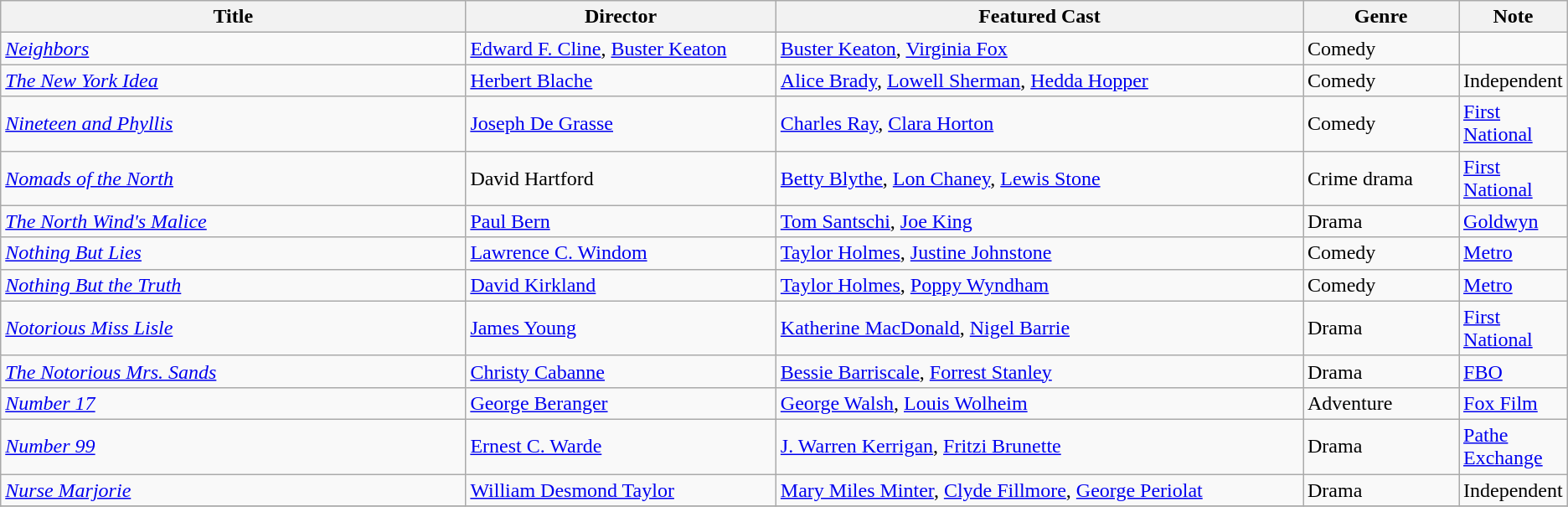<table class="wikitable">
<tr>
<th style="width:30%;">Title</th>
<th style="width:20%;">Director</th>
<th style="width:34%;">Featured Cast</th>
<th style="width:10%;">Genre</th>
<th style="width:10%;">Note</th>
</tr>
<tr>
<td><em><a href='#'>Neighbors</a></em></td>
<td><a href='#'>Edward F. Cline</a>, <a href='#'>Buster Keaton</a></td>
<td><a href='#'>Buster Keaton</a>, <a href='#'>Virginia Fox</a></td>
<td>Comedy</td>
<td></td>
</tr>
<tr>
<td><em><a href='#'>The New York Idea</a></em></td>
<td><a href='#'>Herbert Blache</a></td>
<td><a href='#'>Alice Brady</a>, <a href='#'>Lowell Sherman</a>, <a href='#'>Hedda Hopper</a></td>
<td>Comedy</td>
<td>Independent</td>
</tr>
<tr>
<td><em><a href='#'>Nineteen and Phyllis</a></em></td>
<td><a href='#'>Joseph De Grasse</a></td>
<td><a href='#'>Charles Ray</a>, <a href='#'>Clara Horton</a></td>
<td>Comedy</td>
<td><a href='#'>First National</a></td>
</tr>
<tr>
<td><em><a href='#'>Nomads of the North</a></em></td>
<td>David Hartford</td>
<td><a href='#'>Betty Blythe</a>, <a href='#'>Lon Chaney</a>, <a href='#'>Lewis Stone</a></td>
<td>Crime drama</td>
<td><a href='#'>First National</a></td>
</tr>
<tr>
<td><em><a href='#'>The North Wind's Malice</a></em></td>
<td><a href='#'>Paul Bern</a></td>
<td><a href='#'>Tom Santschi</a>, <a href='#'>Joe King</a></td>
<td>Drama</td>
<td><a href='#'>Goldwyn</a></td>
</tr>
<tr>
<td><em><a href='#'>Nothing But Lies</a></em></td>
<td><a href='#'>Lawrence C. Windom</a></td>
<td><a href='#'>Taylor Holmes</a>, <a href='#'>Justine Johnstone</a></td>
<td>Comedy</td>
<td><a href='#'>Metro</a></td>
</tr>
<tr>
<td><em><a href='#'>Nothing But the Truth</a></em></td>
<td><a href='#'>David Kirkland</a></td>
<td><a href='#'>Taylor Holmes</a>, <a href='#'>Poppy Wyndham</a></td>
<td>Comedy</td>
<td><a href='#'>Metro</a></td>
</tr>
<tr>
<td><em><a href='#'>Notorious Miss Lisle</a></em></td>
<td><a href='#'>James Young</a></td>
<td><a href='#'>Katherine MacDonald</a>, <a href='#'>Nigel Barrie</a></td>
<td>Drama</td>
<td><a href='#'>First National</a></td>
</tr>
<tr>
<td><em><a href='#'>The Notorious Mrs. Sands</a></em></td>
<td><a href='#'>Christy Cabanne</a></td>
<td><a href='#'>Bessie Barriscale</a>, <a href='#'>Forrest Stanley</a></td>
<td>Drama</td>
<td><a href='#'>FBO</a></td>
</tr>
<tr>
<td><em><a href='#'>Number 17</a></em></td>
<td><a href='#'>George Beranger</a></td>
<td><a href='#'>George Walsh</a>, <a href='#'>Louis Wolheim</a></td>
<td>Adventure</td>
<td><a href='#'>Fox Film</a></td>
</tr>
<tr>
<td><em><a href='#'>Number 99</a></em></td>
<td><a href='#'>Ernest C. Warde</a></td>
<td><a href='#'>J. Warren Kerrigan</a>, <a href='#'>Fritzi Brunette</a></td>
<td>Drama</td>
<td><a href='#'>Pathe Exchange</a></td>
</tr>
<tr>
<td><em><a href='#'>Nurse Marjorie</a></em></td>
<td><a href='#'>William Desmond Taylor</a></td>
<td><a href='#'>Mary Miles Minter</a>, <a href='#'>Clyde Fillmore</a>, <a href='#'>George Periolat</a></td>
<td>Drama</td>
<td>Independent</td>
</tr>
<tr>
</tr>
</table>
